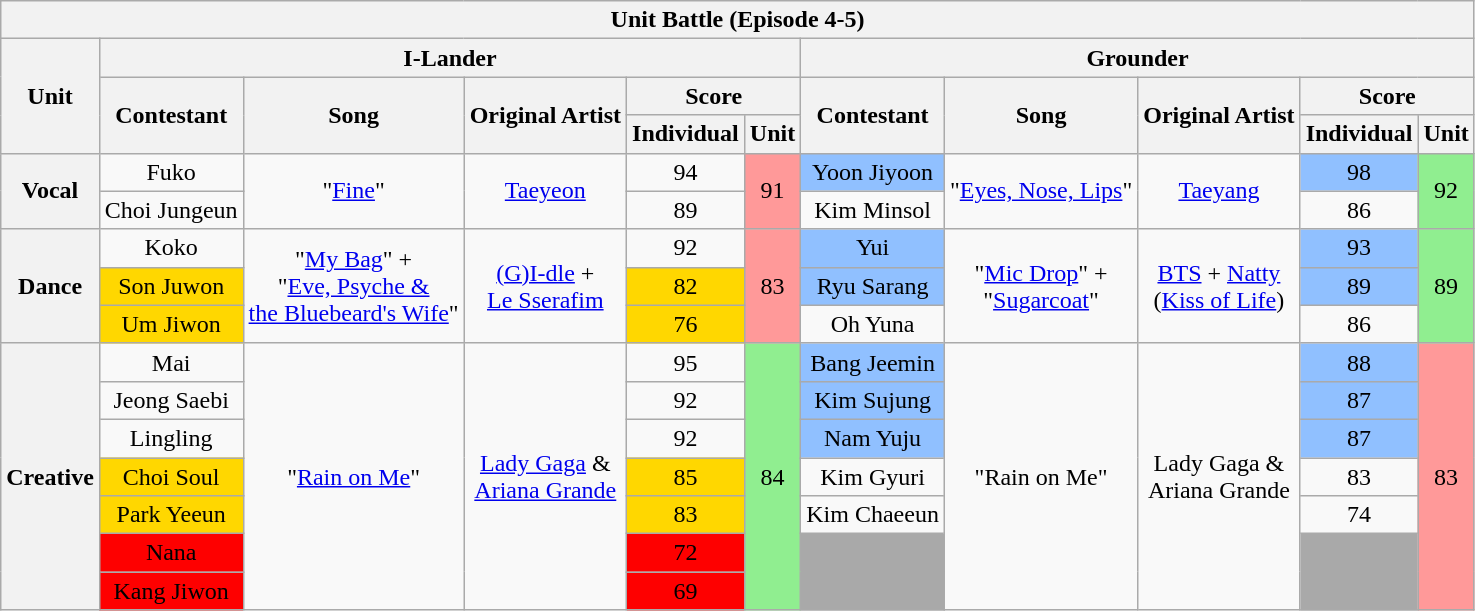<table class="wikitable sortable" style="text-align:center">
<tr>
<th colspan="11">Unit Battle (Episode 4-5)</th>
</tr>
<tr>
<th rowspan="3">Unit</th>
<th colspan="5">I-Lander</th>
<th colspan="5">Grounder</th>
</tr>
<tr>
<th rowspan="2">Contestant</th>
<th rowspan="2">Song</th>
<th rowspan="2">Original Artist</th>
<th colspan="2">Score</th>
<th rowspan="2">Contestant</th>
<th rowspan="2">Song</th>
<th rowspan="2">Original Artist</th>
<th colspan="2">Score</th>
</tr>
<tr>
<th>Individual</th>
<th>Unit</th>
<th>Individual</th>
<th>Unit</th>
</tr>
<tr>
<th rowspan="2">Vocal</th>
<td>Fuko</td>
<td rowspan="2">"<a href='#'>Fine</a>"</td>
<td rowspan="2"><a href='#'>Taeyeon</a></td>
<td>94</td>
<td rowspan="2" style="background:#FF9999">91</td>
<td style="background:#90C0FF">Yoon Jiyoon</td>
<td rowspan="2">"<a href='#'>Eyes, Nose, Lips</a>"</td>
<td rowspan="2"><a href='#'>Taeyang</a></td>
<td style="background:#90C0FF">98</td>
<td rowspan="2" style="background:#90EE90">92</td>
</tr>
<tr>
<td>Choi Jungeun</td>
<td>89</td>
<td>Kim Minsol</td>
<td>86</td>
</tr>
<tr>
<th rowspan="3">Dance</th>
<td>Koko</td>
<td rowspan="3">"<a href='#'>My Bag</a>" + <br> "<a href='#'>Eve, Psyche &<br>the Bluebeard's Wife</a>"</td>
<td rowspan="3"><a href='#'>(G)I-dle</a> + <br> <a href='#'>Le Sserafim</a></td>
<td>92</td>
<td rowspan="3" style="background:#FF9999">83</td>
<td style="background:#90C0FF">Yui</td>
<td rowspan="3">"<a href='#'>Mic Drop</a>" + <br>"<a href='#'>Sugarcoat</a>"</td>
<td rowspan="3"><a href='#'>BTS</a> + <a href='#'>Natty</a> <br> (<a href='#'>Kiss of Life</a>)</td>
<td style="background:#90C0FF">93</td>
<td rowspan="3" style="background:#90EE90">89</td>
</tr>
<tr>
<td style="background:Gold">Son Juwon</td>
<td style="background:Gold">82</td>
<td style="background:#90C0FF">Ryu Sarang</td>
<td style="background:#90C0FF">89</td>
</tr>
<tr>
<td style="background:Gold">Um Jiwon</td>
<td style="background:Gold">76</td>
<td>Oh Yuna</td>
<td>86</td>
</tr>
<tr>
<th rowspan="7">Creative</th>
<td>Mai</td>
<td rowspan="7">"<a href='#'>Rain on Me</a>"</td>
<td rowspan="7"><a href='#'>Lady Gaga</a> &<br><a href='#'>Ariana Grande</a></td>
<td>95</td>
<td rowspan="7" style="background:#90EE90">84</td>
<td style="background:#90C0FF">Bang Jeemin</td>
<td rowspan="7">"Rain on Me"</td>
<td rowspan="7">Lady Gaga &<br>Ariana Grande</td>
<td style="background:#90C0FF">88</td>
<td rowspan="7" style="background:#FF9999">83</td>
</tr>
<tr>
<td>Jeong Saebi</td>
<td>92</td>
<td style="background:#90C0FF">Kim Sujung</td>
<td style="background:#90C0FF">87</td>
</tr>
<tr>
<td>Lingling</td>
<td>92</td>
<td style="background:#90C0FF">Nam Yuju</td>
<td style="background:#90C0FF">87</td>
</tr>
<tr>
<td style="background:Gold">Choi Soul</td>
<td style="background:Gold">85</td>
<td>Kim Gyuri</td>
<td>83</td>
</tr>
<tr>
<td style="background:Gold">Park Yeeun</td>
<td style="background:Gold">83</td>
<td>Kim Chaeeun</td>
<td>74</td>
</tr>
<tr>
<td style="background:#FE0000">Nana</td>
<td style="background:#FE0000">72</td>
<td rowspan="2"  style="background:darkgray"></td>
<td rowspan="2"  style="background:darkgray"></td>
</tr>
<tr>
<td style="background:#FE0000">Kang Jiwon</td>
<td style="background:#FE0000">69</td>
</tr>
</table>
